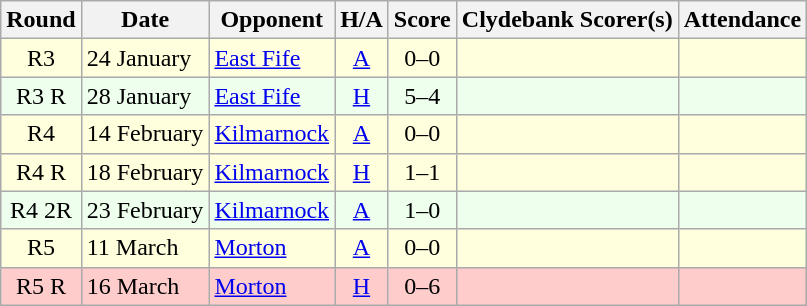<table class="wikitable" style="text-align:center">
<tr>
<th>Round</th>
<th>Date</th>
<th>Opponent</th>
<th>H/A</th>
<th>Score</th>
<th>Clydebank Scorer(s)</th>
<th>Attendance</th>
</tr>
<tr bgcolor=#FFFFDD>
<td>R3</td>
<td align=left>24 January</td>
<td align=left><a href='#'>East Fife</a></td>
<td><a href='#'>A</a></td>
<td>0–0</td>
<td align=left></td>
<td></td>
</tr>
<tr bgcolor=#EEFFEE>
<td>R3 R</td>
<td align=left>28 January</td>
<td align=left><a href='#'>East Fife</a></td>
<td><a href='#'>H</a></td>
<td>5–4</td>
<td align=left></td>
<td></td>
</tr>
<tr bgcolor=#FFFFDD>
<td>R4</td>
<td align=left>14 February</td>
<td align=left><a href='#'>Kilmarnock</a></td>
<td><a href='#'>A</a></td>
<td>0–0</td>
<td align=left></td>
<td></td>
</tr>
<tr bgcolor=#FFFFDD>
<td>R4 R</td>
<td align=left>18 February</td>
<td align=left><a href='#'>Kilmarnock</a></td>
<td><a href='#'>H</a></td>
<td>1–1</td>
<td align=left></td>
<td></td>
</tr>
<tr bgcolor=#EEFFEE>
<td>R4 2R</td>
<td align=left>23 February</td>
<td align=left><a href='#'>Kilmarnock</a></td>
<td><a href='#'>A</a></td>
<td>1–0</td>
<td align=left></td>
<td></td>
</tr>
<tr bgcolor=#FFFFDD>
<td>R5</td>
<td align=left>11 March</td>
<td align=left><a href='#'>Morton</a></td>
<td><a href='#'>A</a></td>
<td>0–0</td>
<td align=left></td>
<td></td>
</tr>
<tr bgcolor=#FFCCCC>
<td>R5 R</td>
<td align=left>16 March</td>
<td align=left><a href='#'>Morton</a></td>
<td><a href='#'>H</a></td>
<td>0–6</td>
<td align=left></td>
<td></td>
</tr>
</table>
